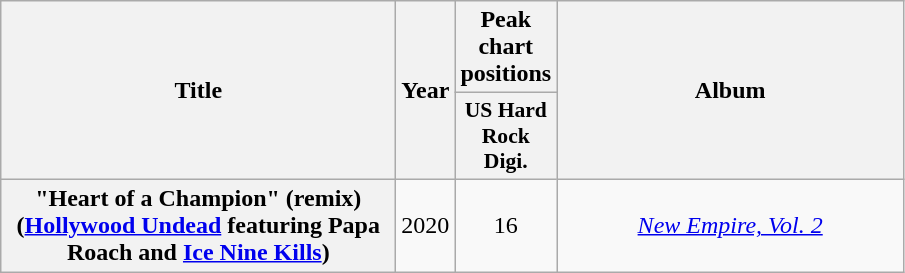<table class="wikitable plainrowheaders" style="text-align:center;">
<tr>
<th scope="col" rowspan="2" style="width:16em;">Title</th>
<th scope="col" rowspan="2" style="width:1em;">Year</th>
<th scope="col" colspan="1">Peak chart positions</th>
<th scope="col" rowspan="2" style="width:14em;">Album</th>
</tr>
<tr>
<th scope="col" style="width:3em;font-size:90%;">US Hard Rock Digi.</th>
</tr>
<tr>
<th scope="row">"Heart of a Champion" (remix)<br><span>(<a href='#'>Hollywood Undead</a> featuring Papa Roach and <a href='#'>Ice Nine Kills</a>)</span></th>
<td>2020</td>
<td>16</td>
<td><em><a href='#'>New Empire, Vol. 2</a></em></td>
</tr>
</table>
